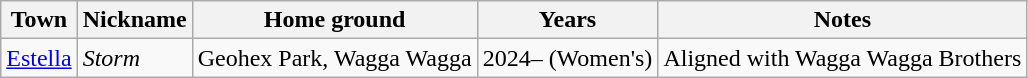<table class="wikitable sortable">
<tr>
<th>Town</th>
<th>Nickname</th>
<th>Home ground</th>
<th>Years</th>
<th>Notes</th>
</tr>
<tr>
<td> <a href='#'>Estella</a></td>
<td><em>Storm</em></td>
<td>Geohex Park, Wagga Wagga</td>
<td>2024– (Women's)</td>
<td>Aligned with Wagga Wagga Brothers</td>
</tr>
</table>
